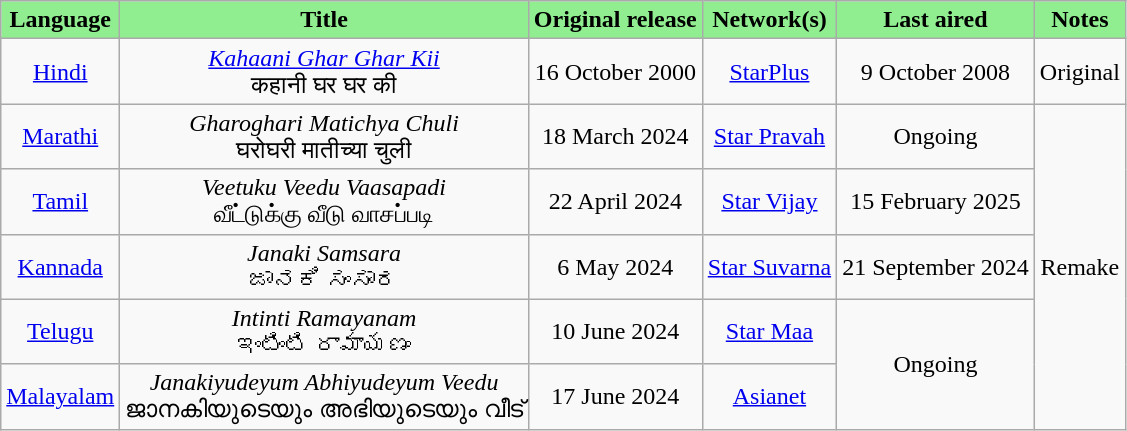<table class="wikitable" style="text-align:center;">
<tr>
<th style="background:LightGreen;">Language</th>
<th style="background:LightGreen;">Title</th>
<th style="background:LightGreen;">Original release</th>
<th style="background:LightGreen;">Network(s)</th>
<th style="background:LightGreen;">Last aired</th>
<th style="background:LightGreen;">Notes</th>
</tr>
<tr>
<td><a href='#'>Hindi</a></td>
<td><em><a href='#'>Kahaani Ghar Ghar Kii</a></em> <br> कहानी घर घर की</td>
<td>16 October 2000</td>
<td><a href='#'>StarPlus</a></td>
<td>9 October 2008</td>
<td>Original</td>
</tr>
<tr>
<td><a href='#'>Marathi</a></td>
<td><em>Gharoghari Matichya Chuli</em> <br> घरोघरी मातीच्या चुली</td>
<td>18 March 2024</td>
<td><a href='#'>Star Pravah</a></td>
<td>Ongoing</td>
<td rowspan="5">Remake</td>
</tr>
<tr>
<td><a href='#'>Tamil</a></td>
<td><em>Veetuku Veedu Vaasapadi</em> <br> வீட்டுக்கு வீடு வாசப்படி</td>
<td>22 April 2024</td>
<td><a href='#'>Star Vijay</a></td>
<td>15 February 2025</td>
</tr>
<tr>
<td><a href='#'>Kannada</a></td>
<td><em>Janaki Samsara</em> <br> ಜಾನಕಿ ಸಂಸಾರ</td>
<td>6 May 2024</td>
<td><a href='#'>Star Suvarna</a></td>
<td>21 September 2024</td>
</tr>
<tr>
<td><a href='#'>Telugu</a></td>
<td><em>Intinti Ramayanam</em> <br> ఇంటింటి రామాయణం</td>
<td>10 June 2024</td>
<td><a href='#'>Star Maa</a></td>
<td rowspan="2">Ongoing</td>
</tr>
<tr>
<td><a href='#'>Malayalam</a></td>
<td><em>Janakiyudeyum Abhiyudeyum Veedu</em> <br> ജാനകിയുടെയും അഭിയുടെയും വീട്</td>
<td>17 June 2024</td>
<td><a href='#'>Asianet</a></td>
</tr>
</table>
